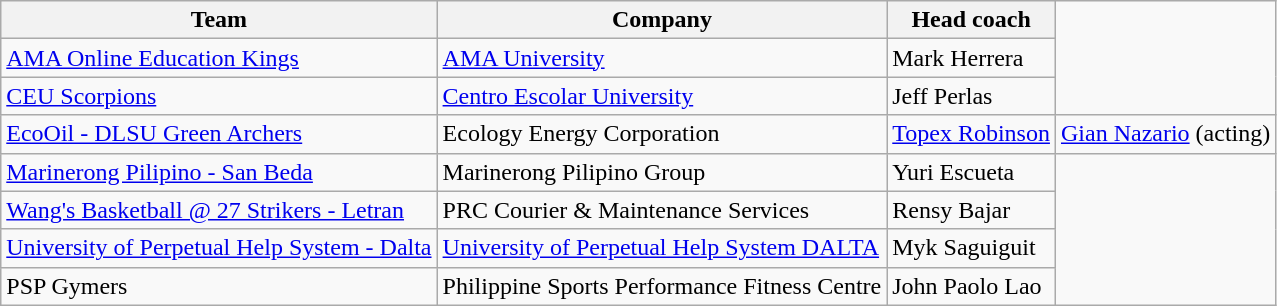<table class="wikitable">
<tr>
<th>Team</th>
<th>Company</th>
<th>Head coach</th>
</tr>
<tr>
<td><a href='#'>AMA Online Education Kings</a></td>
<td><a href='#'>AMA University</a></td>
<td>Mark Herrera</td>
</tr>
<tr>
<td><a href='#'>CEU Scorpions</a></td>
<td><a href='#'>Centro Escolar University</a></td>
<td>Jeff Perlas</td>
</tr>
<tr>
<td><a href='#'>EcoOil - DLSU Green Archers</a></td>
<td>Ecology Energy Corporation</td>
<td><a href='#'>Topex Robinson</a></td>
<td><a href='#'>Gian Nazario</a> (acting)</td>
</tr>
<tr>
<td><a href='#'>Marinerong Pilipino - San Beda</a></td>
<td>Marinerong Pilipino Group</td>
<td>Yuri Escueta</td>
</tr>
<tr>
<td><a href='#'>Wang's Basketball @ 27 Strikers - Letran</a></td>
<td>PRC Courier & Maintenance Services</td>
<td>Rensy Bajar</td>
</tr>
<tr>
<td><a href='#'>University of Perpetual Help System - Dalta</a></td>
<td><a href='#'>University of Perpetual Help System DALTA</a></td>
<td>Myk Saguiguit</td>
</tr>
<tr>
<td>PSP Gymers</td>
<td>Philippine Sports Performance Fitness Centre</td>
<td>John Paolo Lao</td>
</tr>
</table>
